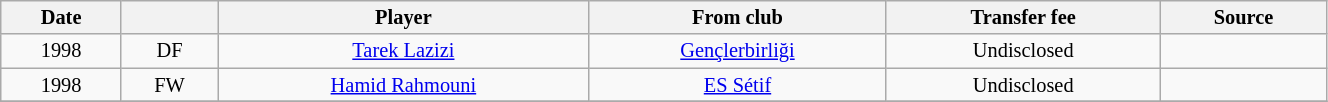<table class="wikitable sortable" style="width:70%; text-align:center; font-size:85%; text-align:centre;">
<tr>
<th>Date</th>
<th></th>
<th>Player</th>
<th>From club</th>
<th>Transfer fee</th>
<th>Source</th>
</tr>
<tr>
<td>1998</td>
<td>DF</td>
<td> <a href='#'>Tarek Lazizi</a></td>
<td> <a href='#'>Gençlerbirliği</a></td>
<td>Undisclosed</td>
<td></td>
</tr>
<tr>
<td>1998</td>
<td>FW</td>
<td> <a href='#'>Hamid Rahmouni</a></td>
<td><a href='#'>ES Sétif</a></td>
<td>Undisclosed</td>
<td></td>
</tr>
<tr>
</tr>
</table>
